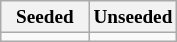<table class="wikitable" style="font-size:80%">
<tr>
<th width=50%>Seeded</th>
<th width=50%>Unseeded</th>
</tr>
<tr>
<td valign=top></td>
<td valign=top></td>
</tr>
</table>
